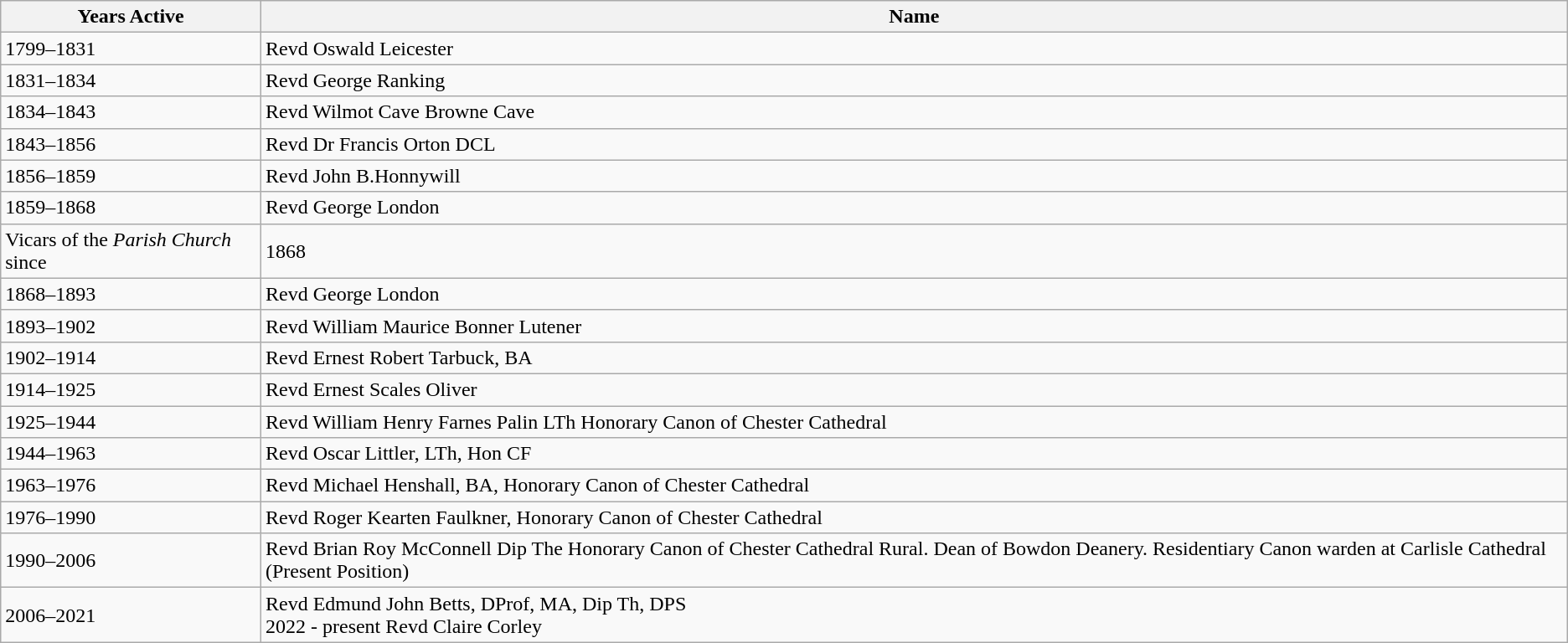<table class="wikitable">
<tr>
<th>Years Active</th>
<th>Name</th>
</tr>
<tr>
<td>1799–1831</td>
<td>Revd Oswald Leicester</td>
</tr>
<tr>
<td>1831–1834</td>
<td>Revd George Ranking</td>
</tr>
<tr>
<td>1834–1843</td>
<td>Revd Wilmot Cave Browne Cave</td>
</tr>
<tr>
<td>1843–1856</td>
<td>Revd Dr Francis Orton DCL</td>
</tr>
<tr>
<td>1856–1859</td>
<td>Revd John B.Honnywill</td>
</tr>
<tr>
<td>1859–1868</td>
<td>Revd George London</td>
</tr>
<tr>
<td>Vicars of the <em>Parish Church</em> since</td>
<td>1868</td>
</tr>
<tr>
<td>1868–1893</td>
<td>Revd George London</td>
</tr>
<tr>
<td>1893–1902</td>
<td>Revd William Maurice Bonner Lutener</td>
</tr>
<tr>
<td>1902–1914</td>
<td>Revd Ernest Robert Tarbuck, BA</td>
</tr>
<tr>
<td>1914–1925</td>
<td>Revd Ernest Scales Oliver</td>
</tr>
<tr>
<td>1925–1944</td>
<td>Revd William Henry Farnes Palin LTh Honorary Canon of Chester Cathedral</td>
</tr>
<tr>
<td>1944–1963</td>
<td>Revd Oscar Littler, LTh, Hon CF</td>
</tr>
<tr>
<td>1963–1976</td>
<td>Revd Michael Henshall, BA, Honorary Canon of Chester Cathedral</td>
</tr>
<tr>
<td>1976–1990</td>
<td>Revd Roger Kearten Faulkner, Honorary Canon of Chester Cathedral</td>
</tr>
<tr>
<td>1990–2006</td>
<td>Revd Brian Roy McConnell Dip The Honorary Canon of Chester Cathedral Rural. Dean of Bowdon Deanery. Residentiary Canon warden at Carlisle Cathedral (Present Position)</td>
</tr>
<tr>
<td>2006–2021</td>
<td>Revd Edmund John Betts, DProf, MA, Dip Th, DPS<br>2022 - present   Revd Claire Corley</td>
</tr>
</table>
